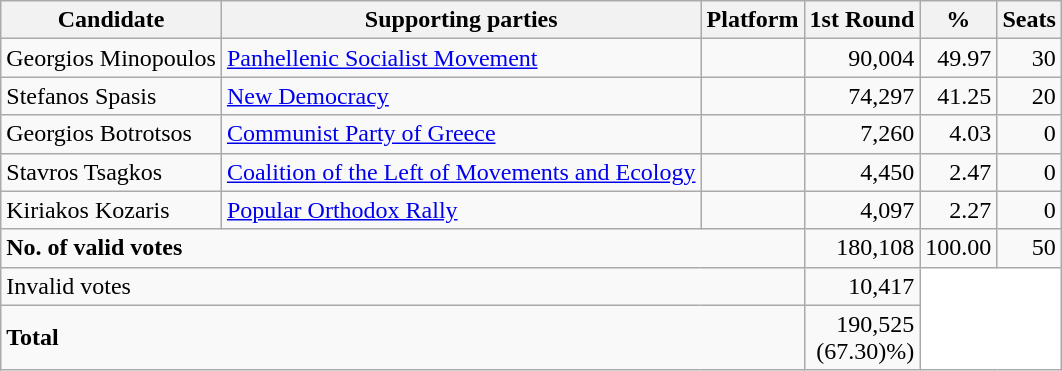<table class="wikitable">
<tr>
<th>Candidate</th>
<th>Supporting parties</th>
<th>Platform</th>
<th>1st Round</th>
<th>%</th>
<th>Seats</th>
</tr>
<tr>
<td>Georgios Minopoulos</td>
<td><a href='#'>Panhellenic Socialist Movement</a></td>
<td></td>
<td align="right">90,004</td>
<td align="right">49.97</td>
<td align="right">30</td>
</tr>
<tr>
<td>Stefanos Spasis</td>
<td><a href='#'>New Democracy</a></td>
<td></td>
<td align="right">74,297</td>
<td align="right">41.25</td>
<td align="right">20</td>
</tr>
<tr>
<td>Georgios Botrotsos</td>
<td><a href='#'>Communist Party of Greece</a></td>
<td></td>
<td align="right">7,260</td>
<td align="right">4.03</td>
<td align="right">0</td>
</tr>
<tr>
<td>Stavros Tsagkos</td>
<td><a href='#'>Coalition of the Left of Movements and Ecology</a></td>
<td></td>
<td align="right">4,450</td>
<td align="right">2.47</td>
<td align="right">0</td>
</tr>
<tr>
<td>Kiriakos Kozaris</td>
<td><a href='#'>Popular Orthodox Rally</a></td>
<td></td>
<td align="right">4,097</td>
<td align="right">2.27</td>
<td align="right">0</td>
</tr>
<tr>
<td colspan="3"><strong>No. of valid votes</strong></td>
<td align="right">180,108</td>
<td align="right">100.00</td>
<td align="right">50</td>
</tr>
<tr>
<td colspan="3">Invalid votes</td>
<td align="right">10,417</td>
<td colspan="4" rowspan="2" bgcolor="white"> </td>
</tr>
<tr>
<td colspan="3"><strong>Total</strong></td>
<td align="right">190,525<br>(67.30)%)</td>
</tr>
</table>
